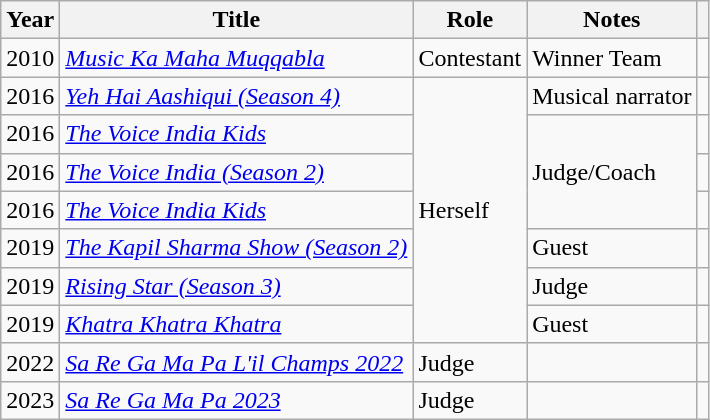<table class="wikitable sortable">
<tr>
<th>Year</th>
<th>Title</th>
<th>Role</th>
<th class="unsortable">Notes</th>
<th class="unsortable"></th>
</tr>
<tr>
<td>2010</td>
<td><em><a href='#'>Music Ka Maha Muqqabla</a></em></td>
<td>Contestant</td>
<td>Winner Team</td>
<td></td>
</tr>
<tr>
<td>2016</td>
<td><em><a href='#'>Yeh Hai Aashiqui (Season 4)</a></em></td>
<td rowspan="7">Herself</td>
<td>Musical narrator</td>
<td style="text-align:center;"></td>
</tr>
<tr>
<td>2016</td>
<td><em><a href='#'>The Voice India Kids</a></em></td>
<td rowspan="3">Judge/Coach</td>
<td style="text-align:center;"></td>
</tr>
<tr>
<td>2016</td>
<td><em><a href='#'>The Voice India (Season 2)</a></em></td>
<td style="text-align:center;"></td>
</tr>
<tr>
<td>2016</td>
<td><em><a href='#'>The Voice India Kids</a></em></td>
<td style="text-align:center;"></td>
</tr>
<tr>
<td>2019</td>
<td><em><a href='#'>The Kapil Sharma Show (Season 2)</a></em></td>
<td>Guest</td>
<td style="text-align:center;"></td>
</tr>
<tr>
<td>2019</td>
<td><em><a href='#'>Rising Star (Season 3)</a></em></td>
<td>Judge</td>
<td></td>
</tr>
<tr>
<td>2019</td>
<td><em><a href='#'>Khatra Khatra Khatra</a></em></td>
<td>Guest</td>
<td></td>
</tr>
<tr>
<td>2022</td>
<td><em><a href='#'>Sa Re Ga Ma Pa L'il Champs 2022</a></em></td>
<td>Judge</td>
<td></td>
<td></td>
</tr>
<tr>
<td>2023</td>
<td><em><a href='#'>Sa Re Ga Ma Pa 2023</a></em></td>
<td>Judge</td>
<td></td>
<td></td>
</tr>
</table>
